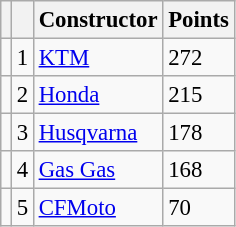<table class="wikitable" style="font-size: 95%;">
<tr>
<th></th>
<th></th>
<th>Constructor</th>
<th>Points</th>
</tr>
<tr>
<td></td>
<td align=center>1</td>
<td> <a href='#'>KTM</a></td>
<td align=left>272</td>
</tr>
<tr>
<td></td>
<td align=center>2</td>
<td> <a href='#'>Honda</a></td>
<td align=left>215</td>
</tr>
<tr>
<td></td>
<td align=center>3</td>
<td> <a href='#'>Husqvarna</a></td>
<td align=left>178</td>
</tr>
<tr>
<td></td>
<td align=center>4</td>
<td> <a href='#'>Gas Gas</a></td>
<td align=left>168</td>
</tr>
<tr>
<td></td>
<td align=center>5</td>
<td> <a href='#'>CFMoto</a></td>
<td align=left>70</td>
</tr>
</table>
